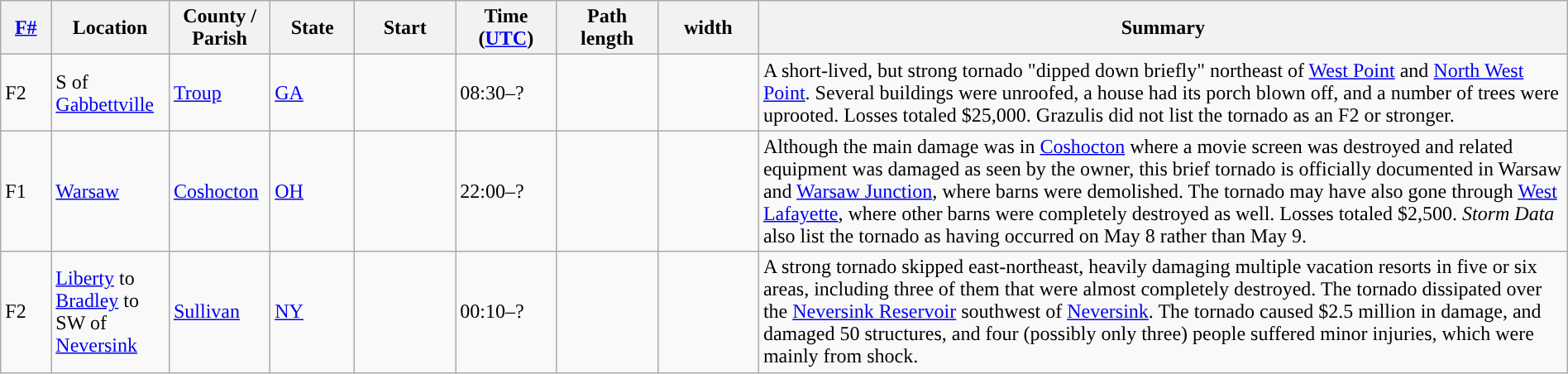<table class="wikitable sortable" style="width:100%;">
<tr>
<th scope="col"  style="width:3%; text-align:center;"><a href='#'>F#</a></th>
<th scope="col"  style="width:7%; text-align:center;" class="unsortable">Location</th>
<th scope="col"  style="width:6%; text-align:center;" class="unsortable">County / Parish</th>
<th scope="col"  style="width:5%; text-align:center;">State</th>
<th scope="col"  style="width:6%; text-align:center;">Start<br></th>
<th scope="col"  style="width:6%; text-align:center;">Time (<a href='#'>UTC</a>)</th>
<th scope="col"  style="width:6%; text-align:center;">Path length</th>
<th scope="col"  style="width:6%; text-align:center;"> width</th>
<th scope="col" class="unsortable" style="width:48%; text-align:center;">Summary</th>
</tr>
<tr>
<td>F2</td>
<td>S of <a href='#'>Gabbettville</a></td>
<td><a href='#'>Troup</a></td>
<td><a href='#'>GA</a></td>
<td></td>
<td>08:30–?</td>
<td></td>
<td></td>
<td>A short-lived, but strong tornado "dipped down briefly" northeast of <a href='#'>West Point</a> and <a href='#'>North West Point</a>. Several buildings were unroofed, a house had its porch blown off, and a number of trees were uprooted. Losses totaled $25,000. Grazulis did not list the tornado as an F2 or stronger.</td>
</tr>
<tr>
<td>F1</td>
<td><a href='#'>Warsaw</a></td>
<td><a href='#'>Coshocton</a></td>
<td><a href='#'>OH</a></td>
<td></td>
<td>22:00–?</td>
<td></td>
<td></td>
<td>Although the main damage was in <a href='#'>Coshocton</a> where a movie screen was destroyed and related equipment was damaged as seen by the owner, this brief tornado is officially documented in Warsaw and <a href='#'>Warsaw Junction</a>, where barns were demolished. The tornado may have also gone through <a href='#'>West Lafayette</a>, where other barns were completely destroyed as well. Losses totaled $2,500. <em>Storm Data</em> also list the tornado as having occurred on May 8 rather than May 9.</td>
</tr>
<tr>
<td>F2</td>
<td><a href='#'>Liberty</a> to <a href='#'>Bradley</a> to SW of <a href='#'>Neversink</a></td>
<td><a href='#'>Sullivan</a></td>
<td><a href='#'>NY</a></td>
<td></td>
<td>00:10–?</td>
<td></td>
<td></td>
<td>A strong tornado skipped east-northeast, heavily damaging multiple vacation resorts in five or six areas, including three of them that were almost completely destroyed. The tornado dissipated over the <a href='#'>Neversink Reservoir</a> southwest of <a href='#'>Neversink</a>. The tornado caused $2.5 million in damage, and damaged 50 structures, and four (possibly only three) people suffered minor injuries, which were mainly from shock.</td>
</tr>
</table>
